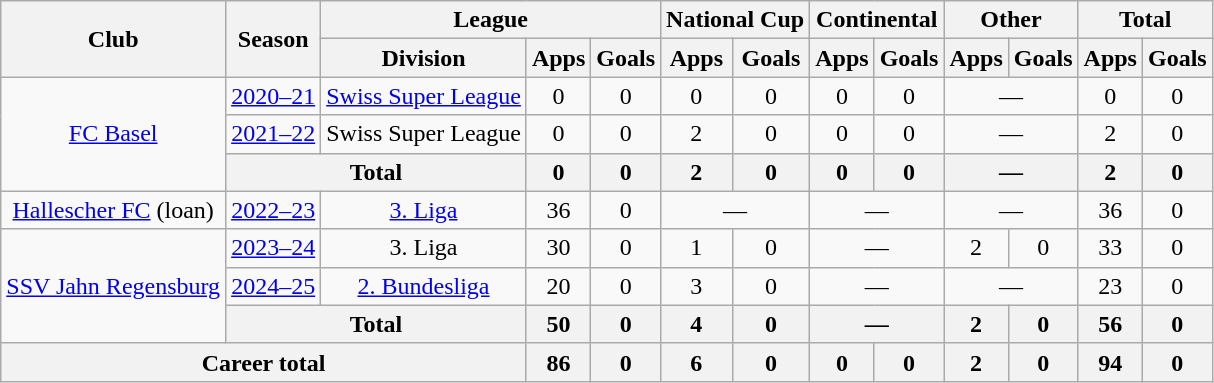<table class="wikitable" style="text-align:center">
<tr>
<th rowspan="2">Club</th>
<th rowspan="2">Season</th>
<th colspan="3">League</th>
<th colspan="2">National Cup</th>
<th colspan="2">Continental</th>
<th colspan="2">Other</th>
<th colspan="2">Total</th>
</tr>
<tr>
<th>Division</th>
<th>Apps</th>
<th>Goals</th>
<th>Apps</th>
<th>Goals</th>
<th>Apps</th>
<th>Goals</th>
<th>Apps</th>
<th>Goals</th>
<th>Apps</th>
<th>Goals</th>
</tr>
<tr>
<td rowspan="3"><a href='#'>FC Basel</a></td>
<td><a href='#'>2020–21</a></td>
<td><a href='#'>Swiss Super League</a></td>
<td>0</td>
<td>0</td>
<td>0</td>
<td>0</td>
<td>0</td>
<td>0</td>
<td colspan="2">—</td>
<td>0</td>
<td>0</td>
</tr>
<tr>
<td><a href='#'>2021–22</a></td>
<td>Swiss Super League</td>
<td>0</td>
<td>0</td>
<td>2</td>
<td>0</td>
<td>0</td>
<td>0</td>
<td colspan="2">—</td>
<td>2</td>
<td>0</td>
</tr>
<tr>
<th colspan="2">Total</th>
<th>0</th>
<th>0</th>
<th>2</th>
<th>0</th>
<th>0</th>
<th>0</th>
<th colspan="2">—</th>
<th>2</th>
<th>0</th>
</tr>
<tr>
<td><a href='#'>Hallescher FC</a> (loan)</td>
<td><a href='#'>2022–23</a></td>
<td><a href='#'>3. Liga</a></td>
<td>36</td>
<td>0</td>
<td colspan="2">—</td>
<td colspan="2">—</td>
<td colspan="2">—</td>
<td>36</td>
<td>0</td>
</tr>
<tr>
<td rowspan="3"><a href='#'>SSV Jahn Regensburg</a></td>
<td><a href='#'>2023–24</a></td>
<td>3. Liga</td>
<td>30</td>
<td>0</td>
<td>1</td>
<td>0</td>
<td colspan="2">—</td>
<td>2</td>
<td>0</td>
<td>33</td>
<td>0</td>
</tr>
<tr>
<td><a href='#'>2024–25</a></td>
<td><a href='#'>2. Bundesliga</a></td>
<td>20</td>
<td>0</td>
<td>3</td>
<td>0</td>
<td colspan="2">—</td>
<td colspan="2">—</td>
<td>23</td>
<td>0</td>
</tr>
<tr>
<th colspan="2">Total</th>
<th>50</th>
<th>0</th>
<th>4</th>
<th>0</th>
<th colspan="2">—</th>
<th>2</th>
<th>0</th>
<th>56</th>
<th>0</th>
</tr>
<tr>
<th colspan="3">Career total</th>
<th>86</th>
<th>0</th>
<th>6</th>
<th>0</th>
<th>0</th>
<th>0</th>
<th>2</th>
<th>0</th>
<th>94</th>
<th>0</th>
</tr>
</table>
